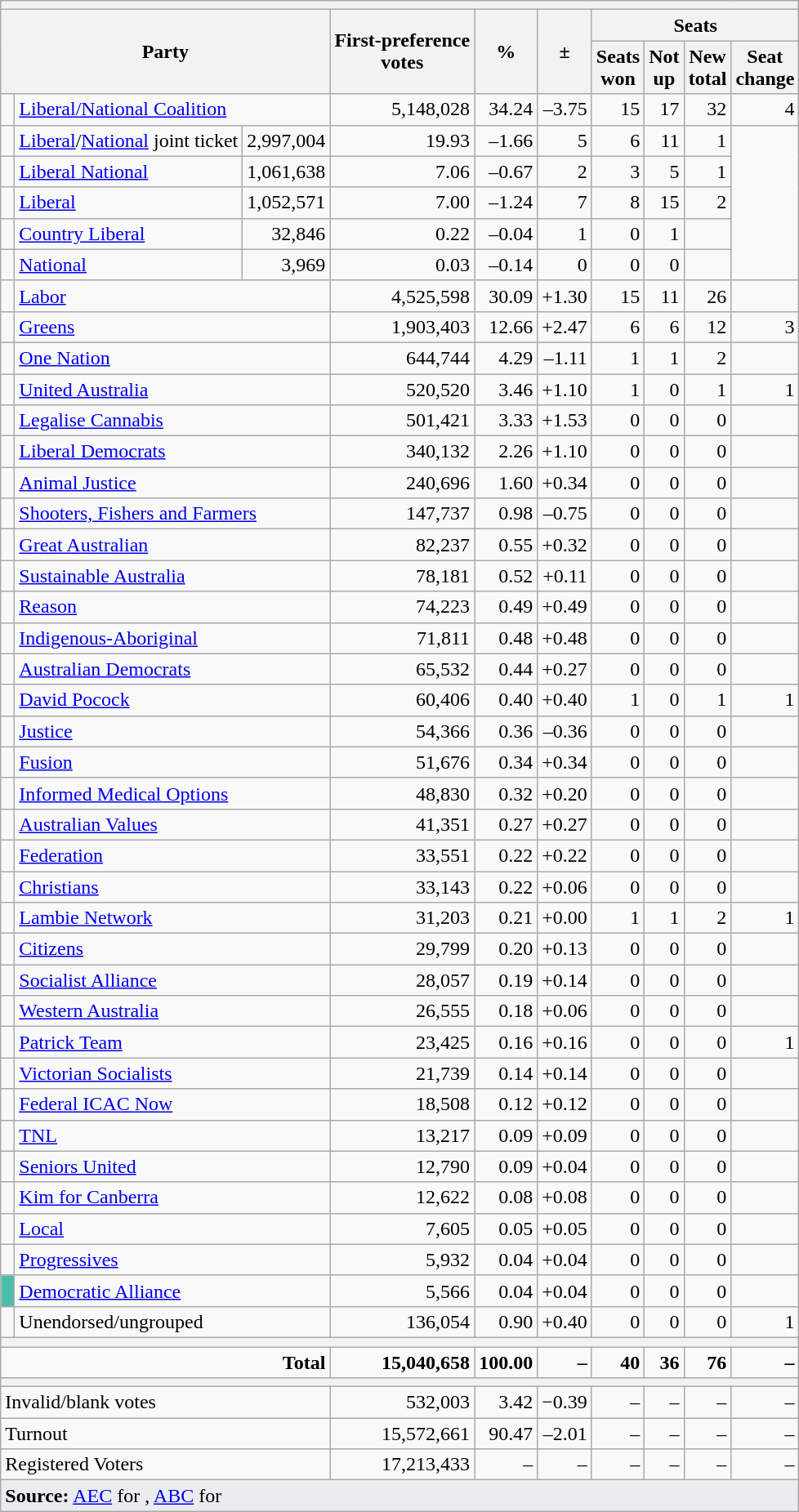<table class="wikitable sortable tpl-blanktable" style="text-align:right; margin-bottom:0">
<tr>
<th colspan="10"></th>
</tr>
<tr>
<th colspan="3" rowspan="2">Party</th>
<th rowspan="2">First-preference<br>votes</th>
<th rowspan="2">%</th>
<th rowspan="2">±</th>
<th colspan="4">Seats</th>
</tr>
<tr>
<th>Seats<br>won</th>
<th>Not<br>up</th>
<th>New<br>total</th>
<th>Seat<br>change</th>
</tr>
<tr>
<td> </td>
<td colspan="2" style="text-align:left;"><a href='#'>Liberal/National Coalition</a></td>
<td>5,148,028</td>
<td>34.24</td>
<td>–3.75</td>
<td>15</td>
<td>17</td>
<td>32</td>
<td> 4</td>
</tr>
<tr>
<td> </td>
<td align="left"><a href='#'>Liberal</a>/<a href='#'>National</a> joint ticket</td>
<td>2,997,004</td>
<td>19.93</td>
<td>–1.66</td>
<td>5</td>
<td>6</td>
<td>11</td>
<td> 1</td>
</tr>
<tr>
<td> </td>
<td align="left"><a href='#'>Liberal National</a> </td>
<td>1,061,638</td>
<td>7.06</td>
<td>–0.67</td>
<td>2</td>
<td>3</td>
<td>5</td>
<td> 1</td>
</tr>
<tr>
<td> </td>
<td align="left"><a href='#'>Liberal</a></td>
<td>1,052,571</td>
<td>7.00</td>
<td>–1.24</td>
<td>7</td>
<td>8</td>
<td>15</td>
<td> 2</td>
</tr>
<tr>
<td> </td>
<td align="left"><a href='#'>Country Liberal</a> </td>
<td>32,846</td>
<td>0.22</td>
<td>–0.04</td>
<td>1</td>
<td>0</td>
<td>1</td>
<td></td>
</tr>
<tr>
<td> </td>
<td align="left"><a href='#'>National</a></td>
<td>3,969</td>
<td>0.03</td>
<td>–0.14</td>
<td>0</td>
<td>0</td>
<td>0</td>
<td></td>
</tr>
<tr>
<td> </td>
<td colspan="2" style="text-align:left;"><a href='#'>Labor</a></td>
<td>4,525,598</td>
<td>30.09</td>
<td>+1.30</td>
<td>15</td>
<td>11</td>
<td>26</td>
<td></td>
</tr>
<tr>
<td> </td>
<td colspan="2" style="text-align:left;"><a href='#'>Greens</a></td>
<td>1,903,403</td>
<td>12.66</td>
<td>+2.47</td>
<td>6</td>
<td>6</td>
<td>12</td>
<td> 3</td>
</tr>
<tr>
<td> </td>
<td colspan="2" style="text-align:left;"><a href='#'>One Nation</a></td>
<td>644,744</td>
<td>4.29</td>
<td>–1.11</td>
<td>1</td>
<td>1</td>
<td>2</td>
<td></td>
</tr>
<tr>
<td> </td>
<td colspan="2" style="text-align:left;"><a href='#'>United Australia</a></td>
<td>520,520</td>
<td>3.46</td>
<td>+1.10</td>
<td>1</td>
<td>0</td>
<td>1</td>
<td> 1</td>
</tr>
<tr>
<td> </td>
<td colspan="2" style="text-align:left;"><a href='#'>Legalise Cannabis</a></td>
<td>501,421</td>
<td>3.33</td>
<td>+1.53</td>
<td>0</td>
<td>0</td>
<td>0</td>
<td></td>
</tr>
<tr>
<td> </td>
<td colspan="2" style="text-align:left;"><a href='#'>Liberal Democrats</a></td>
<td>340,132</td>
<td>2.26</td>
<td>+1.10</td>
<td>0</td>
<td>0</td>
<td>0</td>
<td><br></td>
</tr>
<tr>
<td> </td>
<td colspan="2" style="text-align:left;"><a href='#'>Animal Justice</a></td>
<td>240,696</td>
<td>1.60</td>
<td>+0.34</td>
<td>0</td>
<td>0</td>
<td>0</td>
<td></td>
</tr>
<tr>
<td> </td>
<td colspan="2" style="text-align:left;"><a href='#'>Shooters, Fishers and Farmers</a></td>
<td>147,737</td>
<td>0.98</td>
<td>–0.75</td>
<td>0</td>
<td>0</td>
<td>0</td>
<td></td>
</tr>
<tr>
<td> </td>
<td colspan="2" style="text-align:left;"><a href='#'>Great Australian</a></td>
<td>82,237</td>
<td>0.55</td>
<td>+0.32</td>
<td>0</td>
<td>0</td>
<td>0</td>
<td></td>
</tr>
<tr>
<td> </td>
<td colspan="2" style="text-align:left;"><a href='#'>Sustainable Australia</a></td>
<td>78,181</td>
<td>0.52</td>
<td>+0.11</td>
<td>0</td>
<td>0</td>
<td>0</td>
<td><br></td>
</tr>
<tr>
<td> </td>
<td colspan="2" style="text-align:left;"><a href='#'>Reason</a></td>
<td>74,223</td>
<td>0.49</td>
<td>+0.49</td>
<td>0</td>
<td>0</td>
<td>0</td>
<td></td>
</tr>
<tr>
<td> </td>
<td colspan="2" style="text-align:left;"><a href='#'>Indigenous-Aboriginal</a></td>
<td>71,811</td>
<td>0.48</td>
<td>+0.48</td>
<td>0</td>
<td>0</td>
<td>0</td>
<td></td>
</tr>
<tr>
<td> </td>
<td colspan="2" style="text-align:left;"><a href='#'>Australian Democrats</a></td>
<td>65,532</td>
<td>0.44</td>
<td>+0.27</td>
<td>0</td>
<td>0</td>
<td>0</td>
<td></td>
</tr>
<tr>
<td> </td>
<td colspan="2" style="text-align:left;"><a href='#'>David Pocock</a></td>
<td>60,406</td>
<td>0.40</td>
<td>+0.40</td>
<td>1</td>
<td>0</td>
<td>1</td>
<td> 1<br></td>
</tr>
<tr>
<td> </td>
<td colspan="2" style="text-align:left;"><a href='#'>Justice</a></td>
<td>54,366</td>
<td>0.36</td>
<td>–0.36</td>
<td>0</td>
<td>0</td>
<td>0</td>
<td></td>
</tr>
<tr>
<td> </td>
<td colspan="2" style="text-align:left;"><a href='#'>Fusion</a></td>
<td>51,676</td>
<td>0.34</td>
<td>+0.34</td>
<td>0</td>
<td>0</td>
<td>0</td>
<td></td>
</tr>
<tr>
<td> </td>
<td colspan="2" style="text-align:left;"><a href='#'>Informed Medical Options</a></td>
<td>48,830</td>
<td>0.32</td>
<td>+0.20</td>
<td>0</td>
<td>0</td>
<td>0</td>
<td></td>
</tr>
<tr>
<td> </td>
<td colspan="2" style="text-align:left;"><a href='#'>Australian Values</a></td>
<td>41,351</td>
<td>0.27</td>
<td>+0.27</td>
<td>0</td>
<td>0</td>
<td>0</td>
<td></td>
</tr>
<tr>
<td> </td>
<td colspan="2" style="text-align:left;"><a href='#'>Federation</a></td>
<td>33,551</td>
<td>0.22</td>
<td>+0.22</td>
<td>0</td>
<td>0</td>
<td>0</td>
<td></td>
</tr>
<tr>
<td> </td>
<td colspan="2" style="text-align:left;"><a href='#'>Christians</a></td>
<td>33,143</td>
<td>0.22</td>
<td>+0.06</td>
<td>0</td>
<td>0</td>
<td>0</td>
<td><br></td>
</tr>
<tr>
<td> </td>
<td colspan="2" style="text-align:left;"><a href='#'>Lambie Network</a></td>
<td>31,203</td>
<td>0.21</td>
<td>+0.00</td>
<td>1</td>
<td>1</td>
<td>2</td>
<td> 1<br></td>
</tr>
<tr>
<td> </td>
<td colspan="2" style="text-align:left;"><a href='#'>Citizens</a></td>
<td>29,799</td>
<td>0.20</td>
<td>+0.13</td>
<td>0</td>
<td>0</td>
<td>0</td>
<td></td>
</tr>
<tr>
<td> </td>
<td colspan="2" style="text-align:left;"><a href='#'>Socialist Alliance</a></td>
<td>28,057</td>
<td>0.19</td>
<td>+0.14</td>
<td>0</td>
<td>0</td>
<td>0</td>
<td><br></td>
</tr>
<tr>
<td> </td>
<td colspan="2" style="text-align:left;"><a href='#'>Western Australia</a></td>
<td>26,555</td>
<td>0.18</td>
<td>+0.06</td>
<td>0</td>
<td>0</td>
<td>0</td>
<td></td>
</tr>
<tr>
<td> </td>
<td colspan="2" style="text-align:left;"><a href='#'>Patrick Team</a></td>
<td>23,425</td>
<td>0.16</td>
<td>+0.16</td>
<td>0</td>
<td>0</td>
<td>0</td>
<td> 1<br></td>
</tr>
<tr>
<td> </td>
<td colspan="2" style="text-align:left;"><a href='#'>Victorian Socialists</a></td>
<td>21,739</td>
<td>0.14</td>
<td>+0.14</td>
<td>0</td>
<td>0</td>
<td>0</td>
<td></td>
</tr>
<tr>
<td> </td>
<td colspan="2" style="text-align:left;"><a href='#'>Federal ICAC Now</a></td>
<td>18,508</td>
<td>0.12</td>
<td>+0.12</td>
<td>0</td>
<td>0</td>
<td>0</td>
<td></td>
</tr>
<tr>
<td> </td>
<td colspan="2" style="text-align:left;"><a href='#'>TNL</a></td>
<td>13,217</td>
<td>0.09</td>
<td>+0.09</td>
<td>0</td>
<td>0</td>
<td>0</td>
<td></td>
</tr>
<tr>
<td> </td>
<td colspan="2" style="text-align:left;"><a href='#'>Seniors United</a></td>
<td>12,790</td>
<td>0.09</td>
<td>+0.04</td>
<td>0</td>
<td>0</td>
<td>0</td>
<td></td>
</tr>
<tr>
<td> </td>
<td colspan="2" style="text-align:left;"><a href='#'>Kim for Canberra</a></td>
<td>12,622</td>
<td>0.08</td>
<td>+0.08</td>
<td>0</td>
<td>0</td>
<td>0</td>
<td></td>
</tr>
<tr>
<td> </td>
<td colspan="2" style="text-align:left;"><a href='#'>Local</a></td>
<td>7,605</td>
<td>0.05</td>
<td>+0.05</td>
<td>0</td>
<td>0</td>
<td>0</td>
<td></td>
</tr>
<tr>
<td> </td>
<td colspan="2" style="text-align:left;"><a href='#'>Progressives</a></td>
<td>5,932</td>
<td>0.04</td>
<td>+0.04</td>
<td>0</td>
<td>0</td>
<td>0</td>
<td></td>
</tr>
<tr>
<th style=background:#4BBEAB> </th>
<td colspan="2" style="text-align:left;"><a href='#'>Democratic Alliance</a></td>
<td>5,566</td>
<td>0.04</td>
<td>+0.04</td>
<td>0</td>
<td>0</td>
<td>0</td>
<td></td>
</tr>
<tr>
<td> </td>
<td colspan="2" style="text-align:left;">Unendorsed/ungrouped</td>
<td>136,054</td>
<td>0.90</td>
<td>+0.40</td>
<td>0</td>
<td>0</td>
<td>0</td>
<td> 1<br></td>
</tr>
<tr>
<th colspan=10></th>
</tr>
<tr>
<td colspan="3"><strong>Total</strong></td>
<td><strong>15,040,658</strong></td>
<td><strong>100.00</strong></td>
<td><strong>–</strong></td>
<td><strong>40</strong></td>
<td><strong>36</strong></td>
<td><strong>76</strong></td>
<td><strong>–</strong></td>
</tr>
<tr>
<th colspan=10></th>
</tr>
<tr>
<td colspan="3" align=left>Invalid/blank votes</td>
<td>532,003</td>
<td>3.42</td>
<td>−0.39</td>
<td>–</td>
<td>–</td>
<td>–</td>
<td>–</td>
</tr>
<tr>
<td colspan="3" align=left>Turnout</td>
<td>15,572,661</td>
<td>90.47</td>
<td>–2.01</td>
<td>–</td>
<td>–</td>
<td>–</td>
<td>–</td>
</tr>
<tr>
<td colspan="3" align=left>Registered Voters</td>
<td>17,213,433</td>
<td>–</td>
<td>–</td>
<td>–</td>
<td>–</td>
<td>–</td>
<td>–</td>
</tr>
<tr>
<td colspan="10" style="text-align:left; background-color:#eaecf0"><strong>Source:</strong> <a href='#'>AEC</a> for , <a href='#'>ABC</a> for </td>
</tr>
</table>
